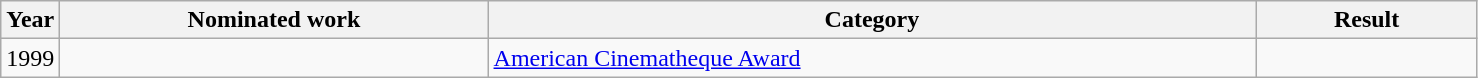<table class=wikitable>
<tr>
<th width=4%>Year</th>
<th width=29%>Nominated work</th>
<th width=52%>Category</th>
<th width=15%>Result</th>
</tr>
<tr>
<td align=center>1999</td>
<td></td>
<td><a href='#'>American Cinematheque Award</a></td>
<td></td>
</tr>
</table>
